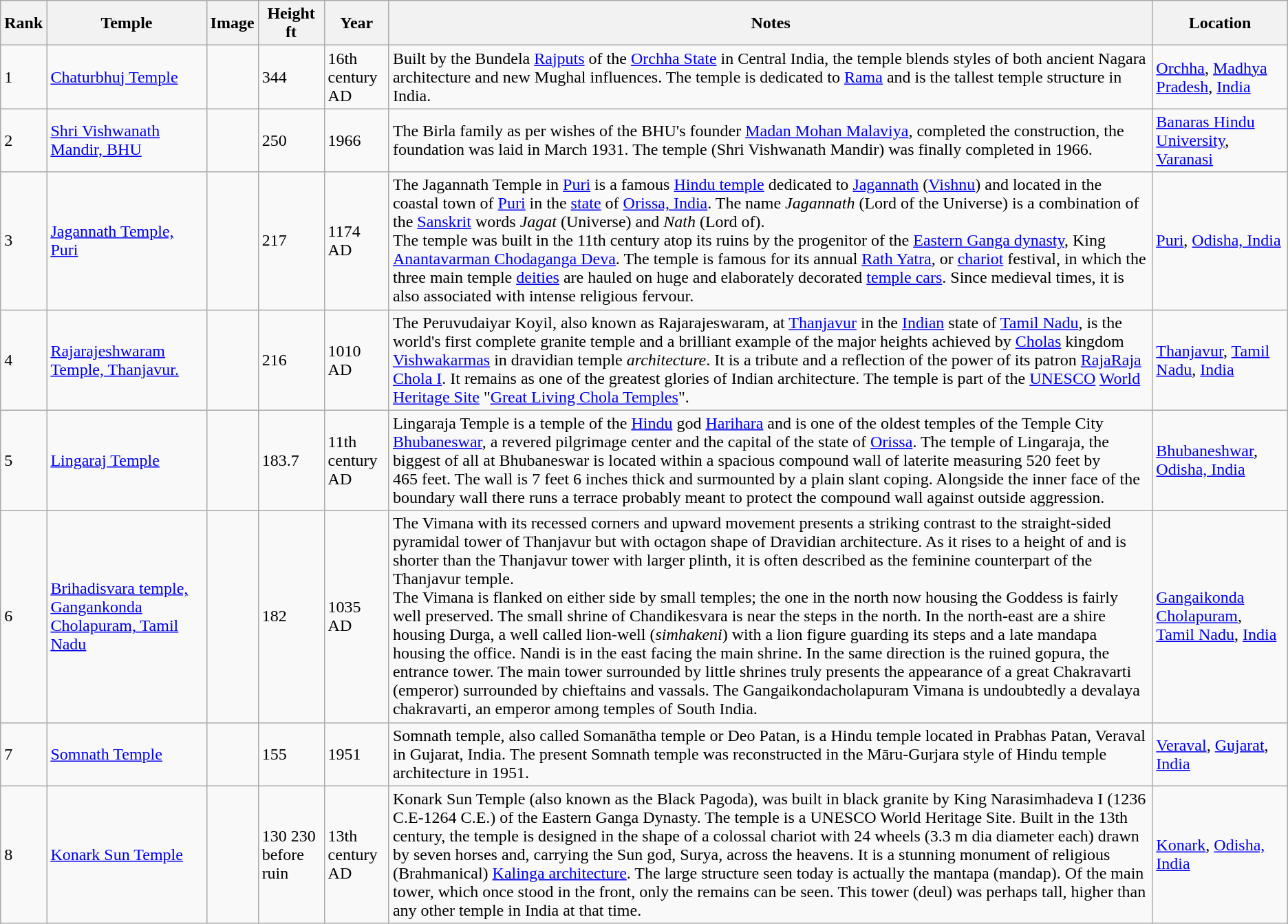<table class="sortable wikitable"style="text-align:left;"style="font-size: 85%">
<tr>
<th scope="col">Rank</th>
<th scope="col">Temple</th>
<th scope="col">Image</th>
<th scope="col">Height<br>ft</th>
<th scope="col">Year</th>
<th scope="col">Notes</th>
<th scope="col">Location</th>
</tr>
<tr>
<td>1</td>
<td><a href='#'>Chaturbhuj Temple</a></td>
<td></td>
<td>344</td>
<td>16th century AD</td>
<td>Built by the Bundela <a href='#'>Rajputs</a> of the <a href='#'>Orchha State</a> in Central India, the temple blends styles of both ancient Nagara architecture and new Mughal influences. The temple is dedicated to <a href='#'>Rama</a> and is the tallest temple structure in India.</td>
<td><a href='#'>Orchha</a>, <a href='#'>Madhya Pradesh</a>, <a href='#'>India</a></td>
</tr>
<tr>
<td>2</td>
<td><a href='#'>Shri Vishwanath Mandir, BHU</a></td>
<td></td>
<td>250</td>
<td>1966</td>
<td>The Birla family as per wishes of the BHU's founder <a href='#'>Madan Mohan Malaviya</a>, completed the construction, the foundation was laid in March 1931. The temple (Shri Vishwanath Mandir) was finally completed in 1966.</td>
<td><a href='#'>Banaras Hindu University</a>, <a href='#'>Varanasi</a></td>
</tr>
<tr>
<td>3</td>
<td><a href='#'>Jagannath Temple, Puri</a></td>
<td></td>
<td>217</td>
<td>1174 AD</td>
<td align=left>The Jagannath Temple in <a href='#'>Puri</a> is a famous <a href='#'>Hindu temple</a> dedicated to <a href='#'>Jagannath</a> (<a href='#'>Vishnu</a>) and located in the coastal town of <a href='#'>Puri</a> in the <a href='#'>state</a> of <a href='#'>Orissa, India</a>. The name <em>Jagannath</em> (Lord of the Universe) is a combination of the <a href='#'>Sanskrit</a> words <em>Jagat</em> (Universe) and <em>Nath</em> (Lord of).<br>The temple was built in the 11th century atop its ruins by the progenitor of the <a href='#'>Eastern Ganga dynasty</a>, King <a href='#'>Anantavarman Chodaganga Deva</a>. The temple is famous for its annual <a href='#'>Rath Yatra</a>, or <a href='#'>chariot</a> festival, in which the three main temple <a href='#'>deities</a> are hauled on huge and elaborately decorated <a href='#'>temple cars</a>. Since medieval times, it is also associated with intense religious fervour.</td>
<td><a href='#'>Puri</a>, <a href='#'>Odisha, India</a></td>
</tr>
<tr>
<td>4</td>
<td><a href='#'>Rajarajeshwaram Temple, Thanjavur.</a></td>
<td></td>
<td>216</td>
<td>1010 AD</td>
<td align=left>The Peruvudaiyar Koyil, also known as Rajarajeswaram, at <a href='#'>Thanjavur</a> in the <a href='#'>Indian</a> state of <a href='#'>Tamil Nadu</a>, is the world's first complete granite temple and a brilliant example of the major heights achieved by <a href='#'>Cholas</a> kingdom <a href='#'>Vishwakarmas</a> in dravidian temple <em>architecture</em>. It is a tribute and a reflection of the power of its patron <a href='#'>RajaRaja Chola I</a>. It remains as one of the greatest glories of Indian architecture. The temple is part of the <a href='#'>UNESCO</a> <a href='#'>World Heritage Site</a> "<a href='#'>Great Living Chola Temples</a>".</td>
<td><a href='#'>Thanjavur</a>, <a href='#'>Tamil Nadu</a>, <a href='#'>India</a></td>
</tr>
<tr>
<td>5</td>
<td><a href='#'>Lingaraj Temple</a></td>
<td></td>
<td>183.7</td>
<td>11th century AD</td>
<td align=left>Lingaraja Temple is a temple of the <a href='#'>Hindu</a> god <a href='#'>Harihara</a> and is one of the oldest temples of the Temple City <a href='#'>Bhubaneswar</a>, a revered pilgrimage center and the capital of the state of <a href='#'>Orissa</a>. The temple of Lingaraja, the biggest of all at Bhubaneswar is located within a spacious compound wall of laterite measuring 520 feet by 465 feet. The wall is 7 feet 6 inches thick and surmounted by a plain slant coping. Alongside the inner face of the boundary wall there runs a terrace probably meant to protect the compound wall against outside aggression.</td>
<td><a href='#'>Bhubaneshwar</a>, <a href='#'>Odisha, India</a></td>
</tr>
<tr>
<td>6</td>
<td><a href='#'>Brihadisvara temple, Gangankonda Cholapuram, Tamil Nadu</a></td>
<td></td>
<td>182</td>
<td>1035 AD</td>
<td>The Vimana with its recessed corners and upward movement presents a striking contrast to the straight-sided pyramidal tower of Thanjavur but with octagon shape of Dravidian architecture. As it rises to a height of  and is shorter than the Thanjavur tower with larger plinth, it is often described as the feminine counterpart of the Thanjavur temple.<br>The Vimana is flanked on either side by small temples; the one in the north now housing the Goddess is fairly well preserved. The small shrine of Chandikesvara is near the steps in the north. In the north-east are a shire housing Durga, a well called lion-well (<em>simhakeni</em>) with a lion figure guarding its steps and a late mandapa housing the office. Nandi is in the east facing the main shrine. In the same direction is the ruined gopura, the entrance tower. The main tower surrounded by little shrines truly presents the appearance of a great Chakravarti (emperor) surrounded by chieftains and vassals. The Gangaikondacholapuram Vimana is undoubtedly a devalaya chakravarti, an emperor among temples of South India.</td>
<td><a href='#'>Gangaikonda Cholapuram</a>, <a href='#'>Tamil Nadu</a>, <a href='#'>India</a></td>
</tr>
<tr>
<td>7</td>
<td><a href='#'>Somnath Temple</a></td>
<td></td>
<td>155</td>
<td>1951</td>
<td>Somnath temple, also called Somanātha temple or Deo Patan, is a Hindu temple located in Prabhas Patan, Veraval in Gujarat, India. The present Somnath temple was reconstructed in the Māru-Gurjara style of Hindu temple architecture in 1951.</td>
<td><a href='#'>Veraval</a>, <a href='#'>Gujarat</a>, <a href='#'>India</a></td>
</tr>
<tr>
<td>8</td>
<td><a href='#'>Konark Sun Temple</a></td>
<td></td>
<td>130 230 before ruin</td>
<td>13th century AD</td>
<td align=left>Konark Sun Temple (also known as the Black Pagoda), was built in black granite by King Narasimhadeva I (1236 C.E-1264 C.E.) of the Eastern Ganga Dynasty. The temple is a UNESCO World Heritage Site. Built in the 13th century, the temple is designed in the shape of a colossal chariot with 24 wheels (3.3 m dia diameter each) drawn by seven horses and, carrying the Sun god, Surya, across the heavens. It is a stunning monument of religious (Brahmanical) <a href='#'>Kalinga architecture</a>. The large structure seen today is actually the mantapa (mandap). Of the main tower, which once stood in the front, only the remains can be seen. This tower (deul) was perhaps  tall, higher than any other temple in India at that time.</td>
<td><a href='#'>Konark</a>, <a href='#'>Odisha, India</a></td>
</tr>
</table>
